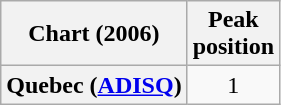<table class="wikitable plainrowheaders" style="text-align:center">
<tr>
<th scope="col">Chart (2006)</th>
<th scope="col">Peak<br> position</th>
</tr>
<tr>
<th scope="row">Quebec (<a href='#'>ADISQ</a>)</th>
<td>1</td>
</tr>
</table>
